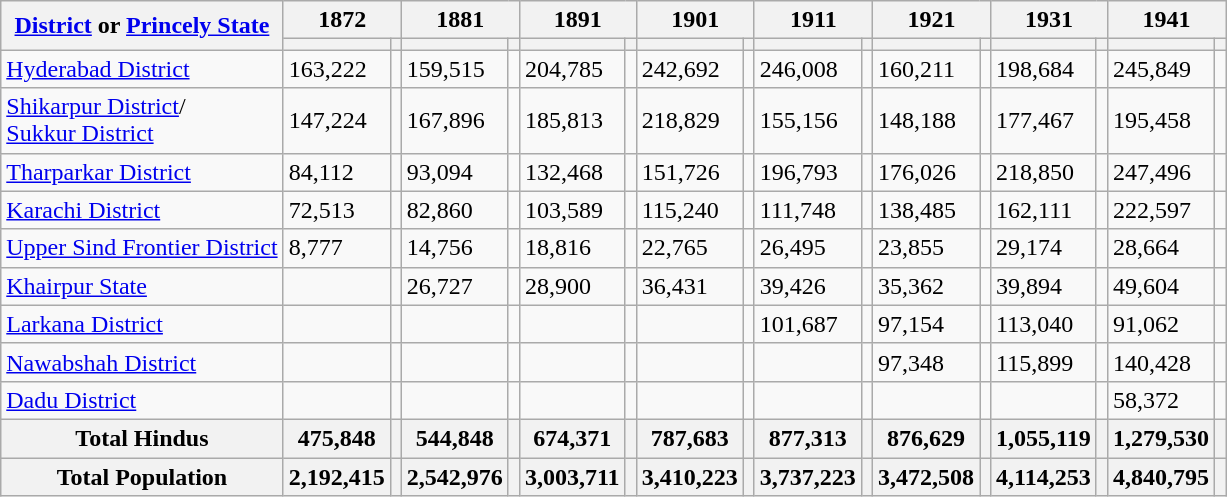<table class="wikitable sortable">
<tr>
<th rowspan="2"><a href='#'>District</a> or <a href='#'>Princely State</a></th>
<th colspan="2">1872</th>
<th colspan="2">1881</th>
<th colspan="2">1891</th>
<th colspan="2">1901</th>
<th colspan="2">1911</th>
<th colspan="2">1921</th>
<th colspan="2">1931</th>
<th colspan="2">1941</th>
</tr>
<tr>
<th><a href='#'></a></th>
<th></th>
<th></th>
<th></th>
<th></th>
<th></th>
<th></th>
<th></th>
<th></th>
<th></th>
<th></th>
<th></th>
<th></th>
<th></th>
<th></th>
<th></th>
</tr>
<tr>
<td><a href='#'>Hyderabad District</a></td>
<td>163,222</td>
<td></td>
<td>159,515</td>
<td></td>
<td>204,785</td>
<td></td>
<td>242,692</td>
<td></td>
<td>246,008</td>
<td></td>
<td>160,211</td>
<td></td>
<td>198,684</td>
<td></td>
<td>245,849</td>
<td></td>
</tr>
<tr>
<td><a href='#'>Shikarpur District</a>/<br><a href='#'>Sukkur District</a></td>
<td>147,224</td>
<td></td>
<td>167,896</td>
<td></td>
<td>185,813</td>
<td></td>
<td>218,829</td>
<td></td>
<td>155,156</td>
<td></td>
<td>148,188</td>
<td></td>
<td>177,467</td>
<td></td>
<td>195,458</td>
<td></td>
</tr>
<tr>
<td><a href='#'>Tharparkar District</a></td>
<td>84,112</td>
<td></td>
<td>93,094</td>
<td></td>
<td>132,468</td>
<td></td>
<td>151,726</td>
<td></td>
<td>196,793</td>
<td></td>
<td>176,026</td>
<td></td>
<td>218,850</td>
<td></td>
<td>247,496</td>
<td></td>
</tr>
<tr>
<td><a href='#'>Karachi District</a></td>
<td>72,513</td>
<td></td>
<td>82,860</td>
<td></td>
<td>103,589</td>
<td></td>
<td>115,240</td>
<td></td>
<td>111,748</td>
<td></td>
<td>138,485</td>
<td></td>
<td>162,111</td>
<td></td>
<td>222,597</td>
<td></td>
</tr>
<tr>
<td><a href='#'>Upper Sind Frontier District</a></td>
<td>8,777</td>
<td></td>
<td>14,756</td>
<td></td>
<td>18,816</td>
<td></td>
<td>22,765</td>
<td></td>
<td>26,495</td>
<td></td>
<td>23,855</td>
<td></td>
<td>29,174</td>
<td></td>
<td>28,664</td>
<td></td>
</tr>
<tr>
<td><a href='#'>Khairpur State</a></td>
<td></td>
<td></td>
<td>26,727</td>
<td></td>
<td>28,900</td>
<td></td>
<td>36,431</td>
<td></td>
<td>39,426</td>
<td></td>
<td>35,362</td>
<td></td>
<td>39,894</td>
<td></td>
<td>49,604</td>
<td></td>
</tr>
<tr>
<td><a href='#'>Larkana District</a></td>
<td></td>
<td></td>
<td></td>
<td></td>
<td></td>
<td></td>
<td></td>
<td></td>
<td>101,687</td>
<td></td>
<td>97,154</td>
<td></td>
<td>113,040</td>
<td></td>
<td>91,062</td>
<td></td>
</tr>
<tr>
<td><a href='#'>Nawabshah District</a></td>
<td></td>
<td></td>
<td></td>
<td></td>
<td></td>
<td></td>
<td></td>
<td></td>
<td></td>
<td></td>
<td>97,348</td>
<td></td>
<td>115,899</td>
<td></td>
<td>140,428</td>
<td></td>
</tr>
<tr>
<td><a href='#'>Dadu District</a></td>
<td></td>
<td></td>
<td></td>
<td></td>
<td></td>
<td></td>
<td></td>
<td></td>
<td></td>
<td></td>
<td></td>
<td></td>
<td></td>
<td></td>
<td>58,372</td>
<td></td>
</tr>
<tr class="sortbottom">
<th>Total Hindus</th>
<th>475,848</th>
<th></th>
<th>544,848</th>
<th></th>
<th>674,371</th>
<th></th>
<th>787,683</th>
<th></th>
<th>877,313</th>
<th></th>
<th>876,629</th>
<th></th>
<th>1,055,119</th>
<th></th>
<th>1,279,530</th>
<th></th>
</tr>
<tr class="sortbottom">
<th>Total Population</th>
<th>2,192,415</th>
<th></th>
<th>2,542,976</th>
<th></th>
<th>3,003,711</th>
<th></th>
<th>3,410,223</th>
<th></th>
<th>3,737,223</th>
<th></th>
<th>3,472,508</th>
<th></th>
<th>4,114,253</th>
<th></th>
<th>4,840,795</th>
<th></th>
</tr>
</table>
